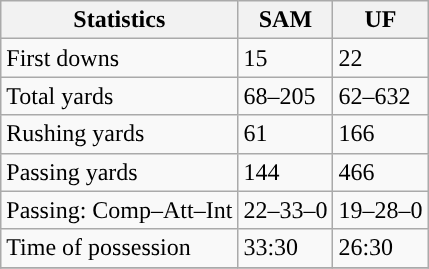<table class="wikitable" style="float: left;">
<tr>
<th>Statistics</th>
<th>SAM</th>
<th>UF</th>
</tr>
<tr>
<td>First downs</td>
<td>15</td>
<td>22</td>
</tr>
<tr>
<td>Total yards</td>
<td>68–205</td>
<td>62–632</td>
</tr>
<tr>
<td>Rushing yards</td>
<td>61</td>
<td>166</td>
</tr>
<tr>
<td>Passing yards</td>
<td>144</td>
<td>466</td>
</tr>
<tr>
<td>Passing: Comp–Att–Int</td>
<td>22–33–0</td>
<td>19–28–0</td>
</tr>
<tr>
<td>Time of possession</td>
<td>33:30</td>
<td>26:30</td>
</tr>
<tr>
</tr>
</table>
